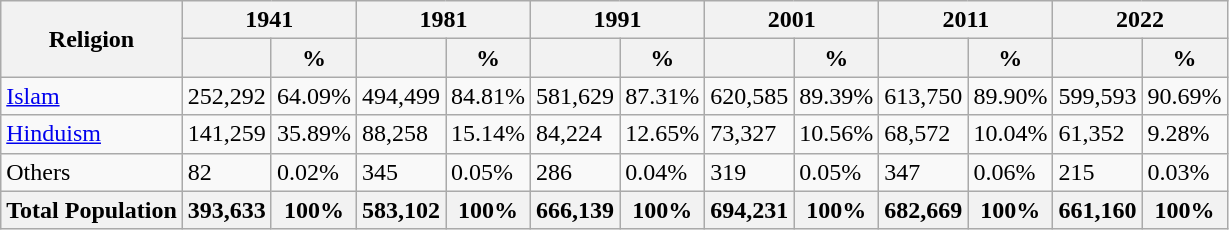<table class="wikitable sortable">
<tr>
<th rowspan="2">Religion</th>
<th colspan="2">1941</th>
<th colspan="2">1981</th>
<th colspan="2">1991</th>
<th colspan="2">2001</th>
<th colspan="2">2011</th>
<th colspan="2">2022</th>
</tr>
<tr>
<th></th>
<th>%</th>
<th></th>
<th>%</th>
<th></th>
<th>%</th>
<th></th>
<th>%</th>
<th></th>
<th>%</th>
<th></th>
<th>%</th>
</tr>
<tr>
<td><a href='#'>Islam</a> </td>
<td>252,292</td>
<td>64.09%</td>
<td>494,499</td>
<td>84.81%</td>
<td>581,629</td>
<td>87.31%</td>
<td>620,585</td>
<td>89.39%</td>
<td>613,750</td>
<td>89.90%</td>
<td>599,593</td>
<td>90.69%</td>
</tr>
<tr>
<td><a href='#'>Hinduism</a> </td>
<td>141,259</td>
<td>35.89%</td>
<td>88,258</td>
<td>15.14%</td>
<td>84,224</td>
<td>12.65%</td>
<td>73,327</td>
<td>10.56%</td>
<td>68,572</td>
<td>10.04%</td>
<td>61,352</td>
<td>9.28%</td>
</tr>
<tr>
<td>Others </td>
<td>82</td>
<td>0.02%</td>
<td>345</td>
<td>0.05%</td>
<td>286</td>
<td>0.04%</td>
<td>319</td>
<td>0.05%</td>
<td>347</td>
<td>0.06%</td>
<td>215</td>
<td>0.03%</td>
</tr>
<tr>
<th>Total Population</th>
<th>393,633</th>
<th>100%</th>
<th>583,102</th>
<th>100%</th>
<th>666,139</th>
<th>100%</th>
<th>694,231</th>
<th>100%</th>
<th>682,669</th>
<th>100%</th>
<th>661,160</th>
<th>100%</th>
</tr>
</table>
